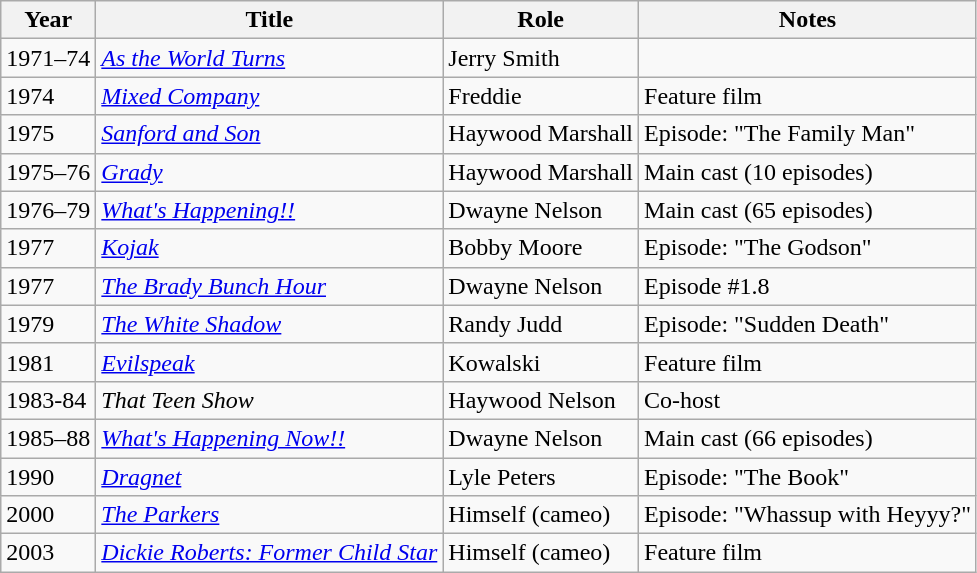<table class="wikitable">
<tr>
<th>Year</th>
<th>Title</th>
<th>Role</th>
<th>Notes</th>
</tr>
<tr>
<td>1971–74</td>
<td><em><a href='#'>As the World Turns</a></em></td>
<td>Jerry Smith</td>
<td></td>
</tr>
<tr>
<td>1974</td>
<td><em><a href='#'>Mixed Company</a></em></td>
<td>Freddie</td>
<td>Feature film</td>
</tr>
<tr>
<td>1975</td>
<td><em><a href='#'>Sanford and Son</a></em></td>
<td>Haywood Marshall</td>
<td>Episode: "The Family Man"</td>
</tr>
<tr>
<td>1975–76</td>
<td><em><a href='#'>Grady</a></em></td>
<td>Haywood Marshall</td>
<td>Main cast (10 episodes)</td>
</tr>
<tr>
<td>1976–79</td>
<td><em><a href='#'>What's Happening!!</a></em></td>
<td>Dwayne Nelson</td>
<td>Main cast (65 episodes)</td>
</tr>
<tr>
<td>1977</td>
<td><em><a href='#'>Kojak</a></em></td>
<td>Bobby Moore</td>
<td>Episode: "The Godson"</td>
</tr>
<tr>
<td>1977</td>
<td><em><a href='#'>The Brady Bunch Hour</a></em></td>
<td>Dwayne Nelson</td>
<td>Episode #1.8</td>
</tr>
<tr>
<td>1979</td>
<td><em><a href='#'>The White Shadow</a></em></td>
<td>Randy Judd</td>
<td>Episode: "Sudden Death"</td>
</tr>
<tr>
<td>1981</td>
<td><em><a href='#'>Evilspeak</a></em></td>
<td>Kowalski</td>
<td>Feature film</td>
</tr>
<tr>
<td>1983-84</td>
<td><em>That Teen Show</em></td>
<td>Haywood Nelson</td>
<td>Co-host</td>
</tr>
<tr>
<td>1985–88</td>
<td><em><a href='#'>What's Happening Now!!</a></em></td>
<td>Dwayne Nelson</td>
<td>Main cast (66 episodes)</td>
</tr>
<tr>
<td>1990</td>
<td><em><a href='#'>Dragnet</a></em></td>
<td>Lyle Peters</td>
<td>Episode: "The Book"</td>
</tr>
<tr>
<td>2000</td>
<td><em><a href='#'>The Parkers</a></em></td>
<td>Himself (cameo)</td>
<td>Episode: "Whassup with Heyyy?"</td>
</tr>
<tr>
<td>2003</td>
<td><em><a href='#'>Dickie Roberts: Former Child Star</a></em></td>
<td>Himself (cameo)</td>
<td>Feature film</td>
</tr>
</table>
